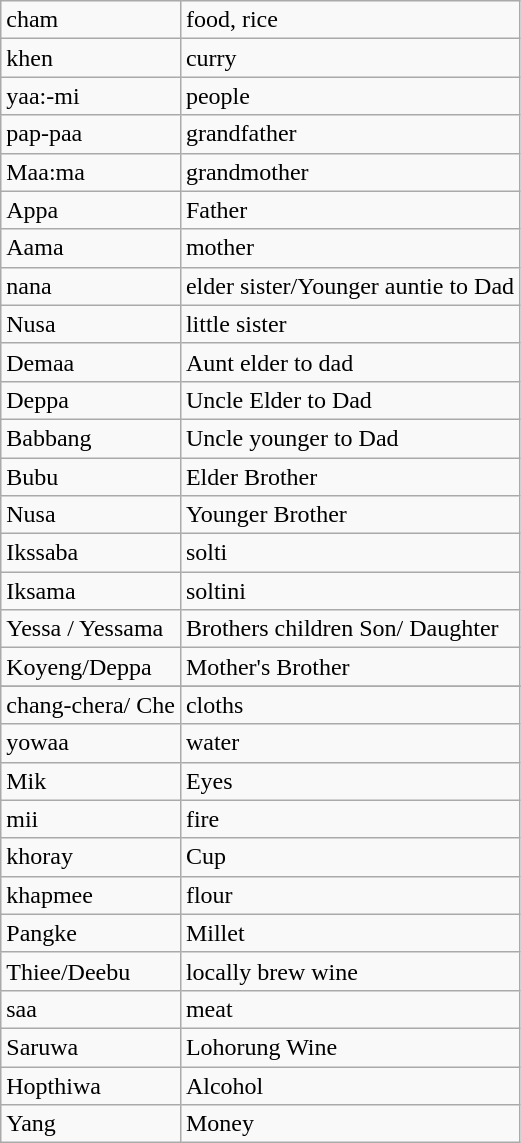<table class="wikitable">
<tr>
<td>cham</td>
<td>food, rice</td>
</tr>
<tr>
<td>khen</td>
<td>curry</td>
</tr>
<tr>
<td>yaa:-mi</td>
<td>people</td>
</tr>
<tr>
<td>pap-paa</td>
<td>grandfather</td>
</tr>
<tr>
<td>Maa:ma</td>
<td>grandmother</td>
</tr>
<tr>
<td>Appa</td>
<td>Father</td>
</tr>
<tr>
<td>Aama</td>
<td>mother</td>
</tr>
<tr>
<td>nana</td>
<td>elder sister/Younger auntie to Dad</td>
</tr>
<tr>
<td>Nusa</td>
<td>little sister</td>
</tr>
<tr>
<td>Demaa</td>
<td>Aunt elder to dad</td>
</tr>
<tr>
<td>Deppa</td>
<td>Uncle Elder to Dad</td>
</tr>
<tr>
<td>Babbang</td>
<td>Uncle younger to Dad</td>
</tr>
<tr>
<td>Bubu</td>
<td>Elder Brother</td>
</tr>
<tr>
<td>Nusa</td>
<td>Younger Brother</td>
</tr>
<tr>
<td>Ikssaba</td>
<td>solti</td>
</tr>
<tr>
<td>Iksama</td>
<td>soltini</td>
</tr>
<tr>
<td>Yessa / Yessama</td>
<td>Brothers children Son/ Daughter</td>
</tr>
<tr>
<td>Koyeng/Deppa</td>
<td>Mother's Brother</td>
</tr>
<tr Yang    || money>
</tr>
<tr>
<td>chang-chera/ Che</td>
<td>cloths</td>
</tr>
<tr>
<td>yowaa</td>
<td>water</td>
</tr>
<tr>
<td>Mik</td>
<td>Eyes</td>
</tr>
<tr>
<td>mii</td>
<td>fire</td>
</tr>
<tr>
<td>khoray</td>
<td>Cup</td>
</tr>
<tr>
<td>khapmee</td>
<td>flour</td>
</tr>
<tr>
<td>Pangke</td>
<td>Millet</td>
</tr>
<tr>
<td>Thiee/Deebu</td>
<td>locally brew wine</td>
</tr>
<tr>
<td>saa</td>
<td>meat</td>
</tr>
<tr>
<td>Saruwa</td>
<td>Lohorung Wine</td>
</tr>
<tr>
<td>Hopthiwa</td>
<td>Alcohol</td>
</tr>
<tr>
<td>Yang</td>
<td>Money</td>
</tr>
</table>
